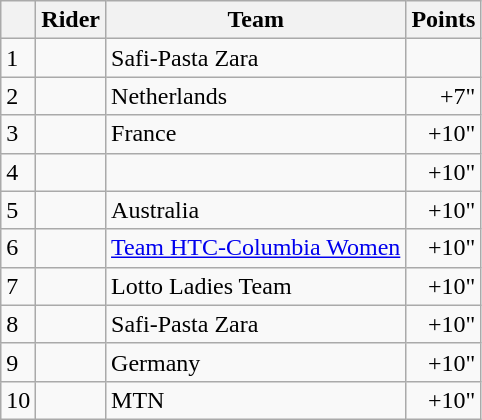<table class="wikitable">
<tr>
<th></th>
<th>Rider</th>
<th>Team</th>
<th>Points</th>
</tr>
<tr>
<td>1</td>
<td><strong></strong></td>
<td>Safi-Pasta Zara</td>
<td align="right"></td>
</tr>
<tr>
<td>2</td>
<td></td>
<td>Netherlands</td>
<td align="right">+7"</td>
</tr>
<tr>
<td>3</td>
<td></td>
<td>France</td>
<td align="right">+10"</td>
</tr>
<tr>
<td>4</td>
<td></td>
<td></td>
<td align="right">+10"</td>
</tr>
<tr>
<td>5</td>
<td></td>
<td>Australia</td>
<td align="right">+10"</td>
</tr>
<tr>
<td>6</td>
<td></td>
<td><a href='#'>Team HTC-Columbia Women</a></td>
<td align="right">+10"</td>
</tr>
<tr>
<td>7</td>
<td></td>
<td>Lotto Ladies Team</td>
<td align="right">+10"</td>
</tr>
<tr>
<td>8</td>
<td></td>
<td>Safi-Pasta Zara</td>
<td align="right">+10"</td>
</tr>
<tr>
<td>9</td>
<td></td>
<td>Germany</td>
<td align="right">+10"</td>
</tr>
<tr>
<td>10</td>
<td></td>
<td>MTN</td>
<td align="right">+10"</td>
</tr>
</table>
